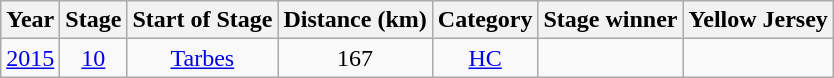<table class="wikitable" style="text-align: center;">
<tr>
<th>Year</th>
<th>Stage</th>
<th>Start of Stage</th>
<th>Distance (km)</th>
<th>Category</th>
<th>Stage winner</th>
<th>Yellow Jersey</th>
</tr>
<tr>
<td><a href='#'>2015</a></td>
<td><a href='#'>10</a></td>
<td><a href='#'>Tarbes</a></td>
<td>167</td>
<td><a href='#'>HC</a></td>
<td></td>
<td></td>
</tr>
</table>
